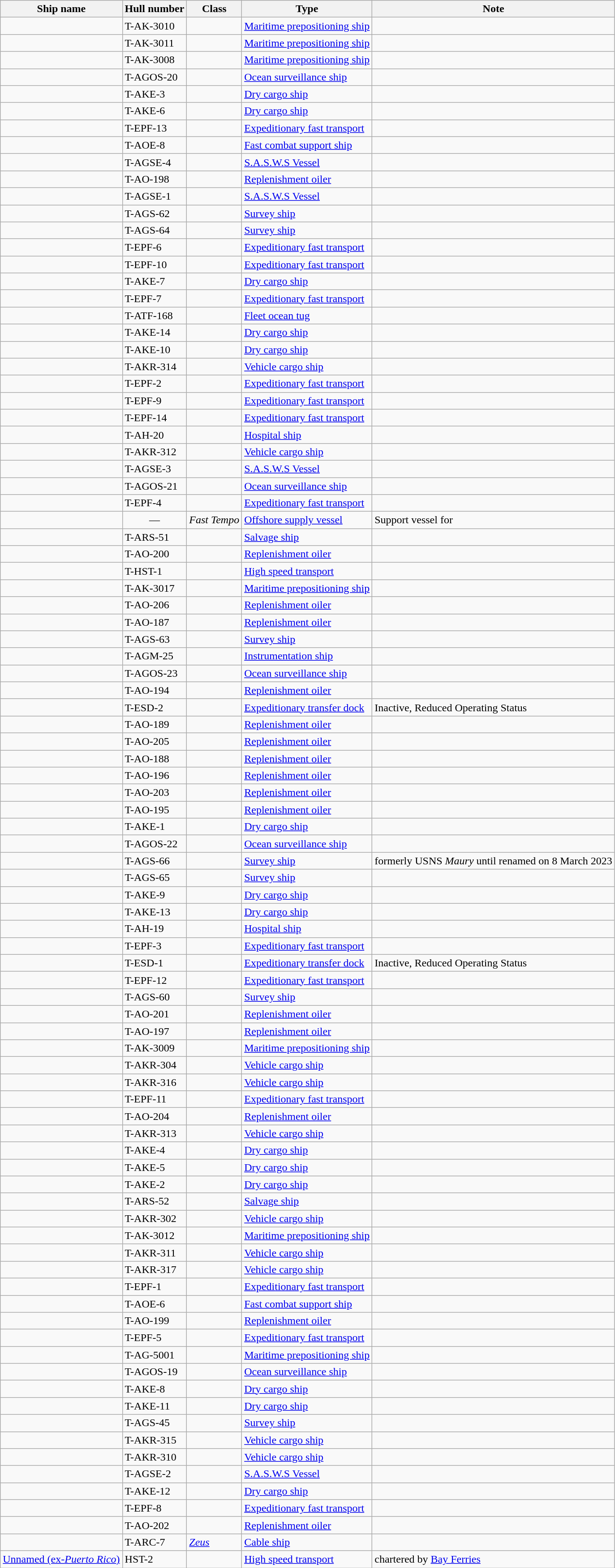<table class="wikitable sortable nowraplinks">
<tr>
<th>Ship name</th>
<th>Hull number</th>
<th>Class</th>
<th>Type</th>
<th>Note</th>
</tr>
<tr>
<td></td>
<td>T-AK-3010</td>
<td></td>
<td><a href='#'>Maritime prepositioning ship</a></td>
<td></td>
</tr>
<tr>
<td></td>
<td>T-AK-3011</td>
<td></td>
<td><a href='#'>Maritime prepositioning ship</a></td>
<td></td>
</tr>
<tr>
<td></td>
<td>T-AK-3008</td>
<td></td>
<td><a href='#'>Maritime prepositioning ship</a></td>
<td></td>
</tr>
<tr>
<td></td>
<td>T-AGOS-20</td>
<td></td>
<td><a href='#'>Ocean surveillance ship</a></td>
<td></td>
</tr>
<tr>
<td></td>
<td>T-AKE-3</td>
<td></td>
<td><a href='#'>Dry cargo ship</a></td>
<td></td>
</tr>
<tr>
<td></td>
<td>T-AKE-6</td>
<td></td>
<td><a href='#'>Dry cargo ship</a></td>
<td></td>
</tr>
<tr>
<td></td>
<td>T-EPF-13</td>
<td></td>
<td><a href='#'>Expeditionary fast transport</a></td>
<td></td>
</tr>
<tr>
<td></td>
<td>T-AOE-8</td>
<td></td>
<td><a href='#'>Fast combat support ship</a></td>
<td></td>
</tr>
<tr>
<td></td>
<td>T-AGSE-4</td>
<td></td>
<td><a href='#'>S.A.S.W.S Vessel</a> </td>
<td></td>
</tr>
<tr>
<td></td>
<td>T-AO-198</td>
<td></td>
<td><a href='#'>Replenishment oiler</a></td>
<td></td>
</tr>
<tr>
<td></td>
<td>T-AGSE-1</td>
<td></td>
<td><a href='#'>S.A.S.W.S Vessel</a> </td>
<td></td>
</tr>
<tr>
<td></td>
<td>T-AGS-62</td>
<td></td>
<td><a href='#'>Survey ship</a></td>
<td></td>
</tr>
<tr>
<td></td>
<td>T-AGS-64</td>
<td></td>
<td><a href='#'>Survey ship</a></td>
<td></td>
</tr>
<tr>
<td></td>
<td>T-EPF-6</td>
<td></td>
<td><a href='#'>Expeditionary fast transport</a></td>
<td></td>
</tr>
<tr>
<td></td>
<td>T-EPF-10</td>
<td></td>
<td><a href='#'>Expeditionary fast transport</a></td>
<td></td>
</tr>
<tr>
<td></td>
<td>T-AKE-7</td>
<td></td>
<td><a href='#'>Dry cargo ship</a></td>
<td></td>
</tr>
<tr>
<td></td>
<td>T-EPF-7</td>
<td></td>
<td><a href='#'>Expeditionary fast transport</a></td>
<td></td>
</tr>
<tr>
<td></td>
<td>T-ATF-168</td>
<td></td>
<td><a href='#'>Fleet ocean tug</a></td>
<td> </td>
</tr>
<tr>
<td></td>
<td>T-AKE-14</td>
<td></td>
<td><a href='#'>Dry cargo ship</a></td>
<td></td>
</tr>
<tr>
<td></td>
<td>T-AKE-10</td>
<td></td>
<td><a href='#'>Dry cargo ship</a></td>
<td></td>
</tr>
<tr>
<td></td>
<td>T-AKR-314</td>
<td></td>
<td><a href='#'>Vehicle cargo ship</a></td>
<td></td>
</tr>
<tr>
<td></td>
<td>T-EPF-2</td>
<td></td>
<td><a href='#'>Expeditionary fast transport</a></td>
<td> </td>
</tr>
<tr>
<td></td>
<td>T-EPF-9</td>
<td></td>
<td><a href='#'>Expeditionary fast transport</a></td>
<td></td>
</tr>
<tr>
<td></td>
<td>T-EPF-14</td>
<td></td>
<td><a href='#'>Expeditionary fast transport</a></td>
<td></td>
</tr>
<tr>
<td></td>
<td>T-AH-20</td>
<td></td>
<td><a href='#'>Hospital ship</a></td>
<td></td>
</tr>
<tr>
<td></td>
<td>T-AKR-312</td>
<td></td>
<td><a href='#'>Vehicle cargo ship</a></td>
<td></td>
</tr>
<tr>
<td></td>
<td>T-AGSE-3</td>
<td></td>
<td><a href='#'>S.A.S.W.S Vessel</a> </td>
<td></td>
</tr>
<tr>
<td></td>
<td>T-AGOS-21</td>
<td></td>
<td><a href='#'>Ocean surveillance ship</a></td>
<td></td>
</tr>
<tr>
<td></td>
<td>T-EPF-4</td>
<td></td>
<td><a href='#'>Expeditionary fast transport</a></td>
<td> </td>
</tr>
<tr>
<td></td>
<td style="text-align:center">—</td>
<td><em>Fast Tempo</em></td>
<td><a href='#'>Offshore supply vessel</a></td>
<td> Support vessel for </td>
</tr>
<tr>
<td></td>
<td>T-ARS-51</td>
<td></td>
<td><a href='#'>Salvage ship</a></td>
<td> </td>
</tr>
<tr>
<td></td>
<td>T-AO-200</td>
<td></td>
<td><a href='#'>Replenishment oiler</a></td>
<td></td>
</tr>
<tr>
<td></td>
<td>T-HST-1</td>
<td></td>
<td><a href='#'>High speed transport</a></td>
<td></td>
</tr>
<tr>
<td></td>
<td>T-AK-3017</td>
<td></td>
<td><a href='#'>Maritime prepositioning ship</a></td>
<td></td>
</tr>
<tr>
<td></td>
<td>T-AO-206</td>
<td></td>
<td><a href='#'>Replenishment oiler</a></td>
<td></td>
</tr>
<tr>
<td></td>
<td>T-AO-187</td>
<td></td>
<td><a href='#'>Replenishment oiler</a></td>
<td></td>
</tr>
<tr>
<td></td>
<td>T-AGS-63</td>
<td></td>
<td><a href='#'>Survey ship</a></td>
<td></td>
</tr>
<tr>
<td></td>
<td>T-AGM-25</td>
<td></td>
<td><a href='#'>Instrumentation ship</a></td>
<td></td>
</tr>
<tr>
<td></td>
<td>T-AGOS-23</td>
<td></td>
<td><a href='#'>Ocean surveillance ship</a></td>
<td></td>
</tr>
<tr>
<td></td>
<td>T-AO-194</td>
<td></td>
<td><a href='#'>Replenishment oiler</a></td>
<td></td>
</tr>
<tr>
<td></td>
<td>T-ESD-2</td>
<td></td>
<td><a href='#'>Expeditionary transfer dock</a></td>
<td>Inactive, Reduced Operating Status  </td>
</tr>
<tr>
<td></td>
<td>T-AO-189</td>
<td></td>
<td><a href='#'>Replenishment oiler</a></td>
<td> </td>
</tr>
<tr>
<td></td>
<td>T-AO-205</td>
<td></td>
<td><a href='#'>Replenishment oiler</a></td>
<td></td>
</tr>
<tr>
<td></td>
<td>T-AO-188</td>
<td></td>
<td><a href='#'>Replenishment oiler</a></td>
<td> </td>
</tr>
<tr>
<td></td>
<td>T-AO-196</td>
<td></td>
<td><a href='#'>Replenishment oiler</a></td>
<td></td>
</tr>
<tr>
<td></td>
<td>T-AO-203</td>
<td></td>
<td><a href='#'>Replenishment oiler</a></td>
<td></td>
</tr>
<tr>
<td></td>
<td>T-AO-195</td>
<td></td>
<td><a href='#'>Replenishment oiler</a></td>
<td></td>
</tr>
<tr>
<td></td>
<td>T-AKE-1</td>
<td></td>
<td><a href='#'>Dry cargo ship</a></td>
<td></td>
</tr>
<tr>
<td></td>
<td>T-AGOS-22</td>
<td></td>
<td><a href='#'>Ocean surveillance ship</a></td>
<td></td>
</tr>
<tr>
<td></td>
<td>T-AGS-66</td>
<td></td>
<td><a href='#'>Survey ship</a></td>
<td>formerly USNS <em>Maury</em> until renamed on 8 March 2023</td>
</tr>
<tr>
<td></td>
<td>T-AGS-65</td>
<td></td>
<td><a href='#'>Survey ship</a></td>
<td></td>
</tr>
<tr>
<td></td>
<td>T-AKE-9</td>
<td></td>
<td><a href='#'>Dry cargo ship</a></td>
<td></td>
</tr>
<tr>
<td></td>
<td>T-AKE-13</td>
<td></td>
<td><a href='#'>Dry cargo ship</a></td>
<td></td>
</tr>
<tr>
<td></td>
<td>T-AH-19</td>
<td></td>
<td><a href='#'>Hospital ship</a></td>
<td></td>
</tr>
<tr>
<td></td>
<td>T-EPF-3</td>
<td></td>
<td><a href='#'>Expeditionary fast transport</a></td>
<td> </td>
</tr>
<tr>
<td></td>
<td>T-ESD-1</td>
<td></td>
<td><a href='#'>Expeditionary transfer dock</a></td>
<td>Inactive, Reduced Operating Status </td>
</tr>
<tr>
<td></td>
<td>T-EPF-12</td>
<td></td>
<td><a href='#'>Expeditionary fast transport</a></td>
<td></td>
</tr>
<tr>
<td></td>
<td>T-AGS-60</td>
<td></td>
<td><a href='#'>Survey ship</a></td>
<td></td>
</tr>
<tr>
<td></td>
<td>T-AO-201</td>
<td></td>
<td><a href='#'>Replenishment oiler</a></td>
<td></td>
</tr>
<tr>
<td></td>
<td>T-AO-197</td>
<td></td>
<td><a href='#'>Replenishment oiler</a></td>
<td> </td>
</tr>
<tr>
<td></td>
<td>T-AK-3009</td>
<td></td>
<td><a href='#'>Maritime prepositioning ship</a></td>
<td></td>
</tr>
<tr>
<td></td>
<td>T-AKR-304</td>
<td></td>
<td><a href='#'>Vehicle cargo ship</a></td>
<td></td>
</tr>
<tr>
<td></td>
<td>T-AKR-316</td>
<td></td>
<td><a href='#'>Vehicle cargo ship</a></td>
<td></td>
</tr>
<tr>
<td></td>
<td>T-EPF-11</td>
<td></td>
<td><a href='#'>Expeditionary fast transport</a></td>
<td></td>
</tr>
<tr>
<td></td>
<td>T-AO-204</td>
<td></td>
<td><a href='#'>Replenishment oiler</a></td>
<td></td>
</tr>
<tr>
<td></td>
<td>T-AKR-313</td>
<td></td>
<td><a href='#'>Vehicle cargo ship</a></td>
<td></td>
</tr>
<tr>
<td></td>
<td>T-AKE-4</td>
<td></td>
<td><a href='#'>Dry cargo ship</a></td>
<td></td>
</tr>
<tr>
<td></td>
<td>T-AKE-5</td>
<td></td>
<td><a href='#'>Dry cargo ship</a></td>
<td></td>
</tr>
<tr>
<td></td>
<td>T-AKE-2</td>
<td></td>
<td><a href='#'>Dry cargo ship</a></td>
<td></td>
</tr>
<tr>
<td></td>
<td>T-ARS-52</td>
<td></td>
<td><a href='#'>Salvage ship</a></td>
<td> </td>
</tr>
<tr>
<td></td>
<td>T-AKR-302</td>
<td></td>
<td><a href='#'>Vehicle cargo ship</a></td>
<td></td>
</tr>
<tr>
<td></td>
<td>T-AK-3012</td>
<td></td>
<td><a href='#'>Maritime prepositioning ship</a></td>
<td></td>
</tr>
<tr>
<td></td>
<td>T-AKR-311</td>
<td></td>
<td><a href='#'>Vehicle cargo ship</a></td>
<td></td>
</tr>
<tr>
<td></td>
<td>T-AKR-317</td>
<td></td>
<td><a href='#'>Vehicle cargo ship</a></td>
<td></td>
</tr>
<tr>
<td></td>
<td>T-EPF-1</td>
<td></td>
<td><a href='#'>Expeditionary fast transport</a></td>
<td> </td>
</tr>
<tr>
<td></td>
<td>T-AOE-6</td>
<td></td>
<td><a href='#'>Fast combat support ship</a></td>
<td></td>
</tr>
<tr>
<td></td>
<td>T-AO-199</td>
<td></td>
<td><a href='#'>Replenishment oiler</a></td>
<td></td>
</tr>
<tr>
<td></td>
<td>T-EPF-5</td>
<td></td>
<td><a href='#'>Expeditionary fast transport</a></td>
<td></td>
</tr>
<tr>
<td></td>
<td>T-AG-5001</td>
<td></td>
<td><a href='#'>Maritime prepositioning ship</a></td>
<td></td>
</tr>
<tr>
<td></td>
<td>T-AGOS-19</td>
<td></td>
<td><a href='#'>Ocean surveillance ship</a></td>
<td> </td>
</tr>
<tr>
<td></td>
<td>T-AKE-8</td>
<td></td>
<td><a href='#'>Dry cargo ship</a></td>
<td></td>
</tr>
<tr>
<td></td>
<td>T-AKE-11</td>
<td></td>
<td><a href='#'>Dry cargo ship</a></td>
<td></td>
</tr>
<tr>
<td></td>
<td>T-AGS-45</td>
<td></td>
<td><a href='#'>Survey ship</a></td>
<td></td>
</tr>
<tr>
<td></td>
<td>T-AKR-315</td>
<td></td>
<td><a href='#'>Vehicle cargo ship</a></td>
<td></td>
</tr>
<tr>
<td></td>
<td>T-AKR-310</td>
<td></td>
<td><a href='#'>Vehicle cargo ship</a></td>
<td></td>
</tr>
<tr>
<td></td>
<td>T-AGSE-2</td>
<td></td>
<td><a href='#'>S.A.S.W.S Vessel</a> </td>
<td></td>
</tr>
<tr>
<td></td>
<td>T-AKE-12</td>
<td></td>
<td><a href='#'>Dry cargo ship</a></td>
<td></td>
</tr>
<tr>
<td></td>
<td>T-EPF-8</td>
<td></td>
<td><a href='#'>Expeditionary fast transport</a></td>
<td></td>
</tr>
<tr>
<td></td>
<td>T-AO-202</td>
<td></td>
<td><a href='#'>Replenishment oiler</a></td>
<td></td>
</tr>
<tr>
<td></td>
<td>T-ARC-7</td>
<td><a href='#'><em>Zeus</em></a></td>
<td><a href='#'>Cable ship</a></td>
<td></td>
</tr>
<tr>
<td><a href='#'>Unnamed (ex-<em>Puerto Rico</em>)</a></td>
<td>HST-2</td>
<td></td>
<td><a href='#'>High speed transport</a></td>
<td>chartered by <a href='#'>Bay Ferries</a></td>
</tr>
</table>
